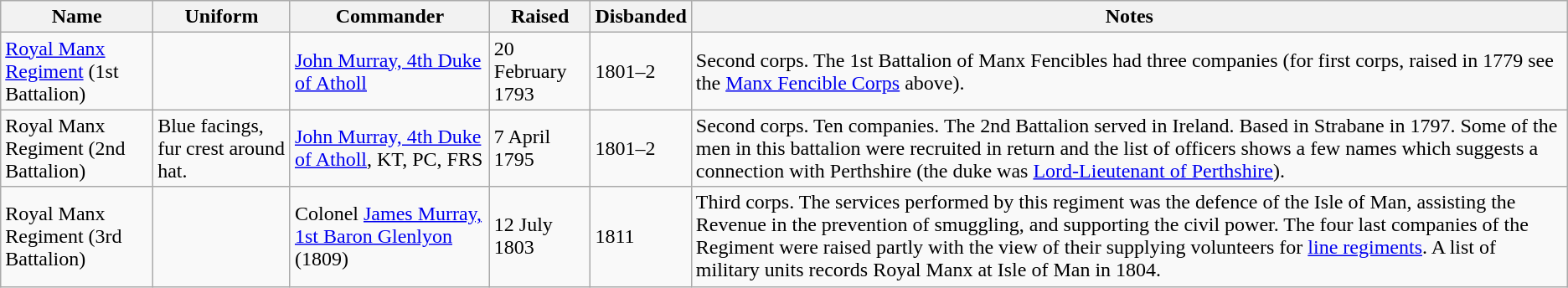<table class="wikitable">
<tr>
<th>Name</th>
<th>Uniform</th>
<th>Commander</th>
<th>Raised</th>
<th>Disbanded</th>
<th>Notes</th>
</tr>
<tr>
<td><a href='#'>Royal Manx Regiment</a> (1st Battalion)</td>
<td></td>
<td><a href='#'>John Murray, 4th Duke of Atholl</a></td>
<td>20 February 1793</td>
<td>1801–2</td>
<td>Second corps. The 1st Battalion of Manx Fencibles had three companies (for first corps, raised in 1779 see the <a href='#'>Manx Fencible Corps</a> above).</td>
</tr>
<tr>
<td>Royal Manx Regiment (2nd Battalion)</td>
<td>Blue facings, fur crest around hat.</td>
<td><a href='#'>John Murray, 4th Duke of Atholl</a>, KT, PC, FRS</td>
<td>7 April 1795</td>
<td>1801–2</td>
<td>Second corps. Ten companies. The 2nd Battalion served in Ireland. Based in Strabane in 1797. Some of the men in this battalion were recruited in return and the list of officers shows a few names which suggests a connection with Perthshire (the duke was <a href='#'>Lord-Lieutenant of Perthshire</a>).</td>
</tr>
<tr>
<td>Royal Manx Regiment (3rd Battalion)</td>
<td></td>
<td>Colonel <a href='#'>James Murray, 1st Baron Glenlyon</a> (1809)</td>
<td>12 July 1803</td>
<td>1811</td>
<td>Third corps. The services performed by this regiment was the defence of the Isle of Man, assisting the Revenue in the prevention of smuggling, and supporting the civil power. The four last companies of the Regiment were raised partly with the view of their supplying volunteers for <a href='#'>line regiments</a>. A list of military units records Royal Manx at Isle of Man in 1804.</td>
</tr>
</table>
